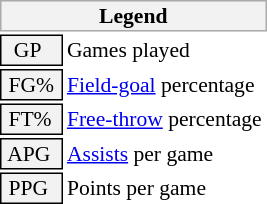<table class="toccolours" style="font-size: 90%; white-space: nowrap;">
<tr>
<th colspan="6" style="background:#f2f2f2; border:1px solid #aaa;">Legend</th>
</tr>
<tr>
<td style="background:#f2f2f2; border:1px solid black;">  GP</td>
<td>Games played</td>
</tr>
<tr>
<td style="background:#f2f2f2; border:1px solid black;"> FG% </td>
<td style="padding-right: 8px"><a href='#'>Field-goal</a> percentage</td>
</tr>
<tr>
<td style="background:#f2f2f2; border:1px solid black;"> FT% </td>
<td><a href='#'>Free-throw</a> percentage</td>
</tr>
<tr>
<td style="background:#f2f2f2; border:1px solid black;"> APG </td>
<td><a href='#'>Assists</a> per game</td>
</tr>
<tr>
<td style="background:#f2f2f2; border:1px solid black;"> PPG </td>
<td>Points per game</td>
</tr>
<tr>
</tr>
</table>
